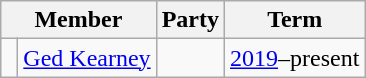<table class=wikitable style="text-align:center">
<tr>
<th colspan=2>Member</th>
<th>Party</th>
<th>Term</th>
</tr>
<tr>
<td> </td>
<td><a href='#'>Ged Kearney</a></td>
<td></td>
<td><a href='#'>2019</a>–present</td>
</tr>
</table>
